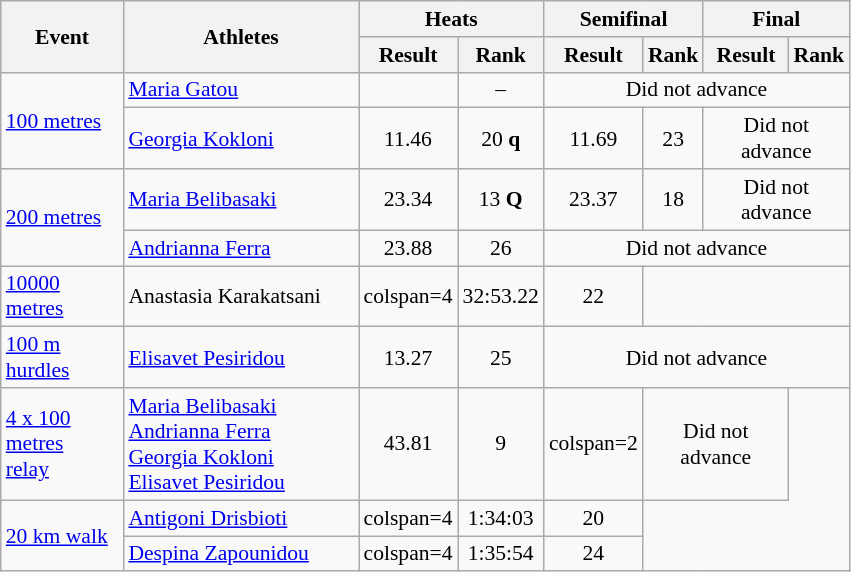<table class="wikitable" border="1" style="font-size:90%">
<tr>
<th rowspan="2" width=75>Event</th>
<th rowspan="2" width=150>Athletes</th>
<th colspan="2">Heats</th>
<th colspan="2">Semifinal</th>
<th colspan="2">Final</th>
</tr>
<tr>
<th width=50>Result</th>
<th width=30>Rank</th>
<th width=50>Result</th>
<th width=30>Rank</th>
<th width=50>Result</th>
<th width=30>Rank</th>
</tr>
<tr>
<td rowspan=2><a href='#'>100 metres</a></td>
<td><a href='#'>Maria Gatou</a></td>
<td align=center></td>
<td align=center>–</td>
<td colspan=4 align=center>Did not advance</td>
</tr>
<tr>
<td><a href='#'>Georgia Kokloni</a></td>
<td align=center>11.46</td>
<td align=center>20 <strong>q</strong></td>
<td align=center>11.69</td>
<td align=center>23</td>
<td colspan=2 align=center>Did not advance</td>
</tr>
<tr>
<td rowspan=2><a href='#'>200 metres</a></td>
<td><a href='#'>Maria Belibasaki</a></td>
<td align=center>23.34</td>
<td align=center>13 <strong>Q</strong></td>
<td align=center>23.37</td>
<td align=center>18</td>
<td colspan=2 align=center>Did not advance</td>
</tr>
<tr>
<td><a href='#'>Andrianna Ferra</a></td>
<td align=center>23.88</td>
<td align=center>26</td>
<td colspan=4 align=center>Did not advance</td>
</tr>
<tr>
<td><a href='#'>10000 metres</a></td>
<td>Anastasia Karakatsani</td>
<td>colspan=4 </td>
<td align=center>32:53.22</td>
<td align=center>22</td>
</tr>
<tr>
<td rowspan=1><a href='#'>100 m hurdles</a></td>
<td><a href='#'>Elisavet Pesiridou</a></td>
<td align=center>13.27</td>
<td align=center>25</td>
<td colspan=4 align=center>Did not advance</td>
</tr>
<tr>
<td><a href='#'>4 x 100 metres<br>relay</a></td>
<td><a href='#'>Maria Belibasaki</a><br><a href='#'>Andrianna Ferra</a><br><a href='#'>Georgia Kokloni</a><br><a href='#'>Elisavet Pesiridou</a></td>
<td align=center>43.81</td>
<td align=center>9</td>
<td>colspan=2 </td>
<td colspan=2 align=center>Did not advance</td>
</tr>
<tr>
<td rowspan=2><a href='#'>20 km walk</a></td>
<td><a href='#'>Antigoni Drisbioti</a></td>
<td>colspan=4 </td>
<td align=center>1:34:03</td>
<td align=center>20</td>
</tr>
<tr>
<td><a href='#'>Despina Zapounidou</a></td>
<td>colspan=4 </td>
<td align=center>1:35:54</td>
<td align=center>24</td>
</tr>
</table>
